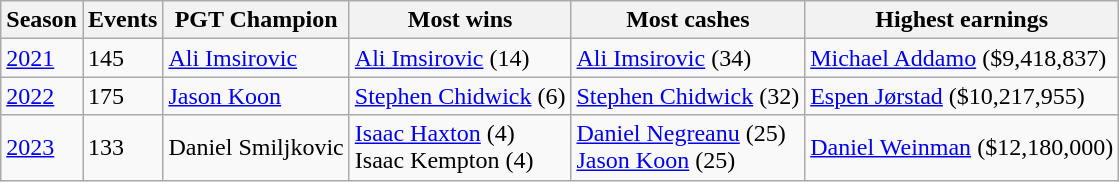<table class="wikitable sortable">
<tr>
<th>Season</th>
<th>Events</th>
<th>PGT Champion</th>
<th>Most wins</th>
<th>Most cashes</th>
<th>Highest earnings</th>
</tr>
<tr>
<td><a href='#'>2021</a></td>
<td>145</td>
<td> <a href='#'>Ali Imsirovic</a></td>
<td> <a href='#'>Ali Imsirovic</a> (14)</td>
<td> <a href='#'>Ali Imsirovic</a> (34)</td>
<td> <a href='#'>Michael Addamo</a> ($9,418,837)</td>
</tr>
<tr>
<td><a href='#'>2022</a></td>
<td>175</td>
<td> <a href='#'>Jason Koon</a></td>
<td> <a href='#'>Stephen Chidwick</a> (6)</td>
<td> <a href='#'>Stephen Chidwick</a> (32)</td>
<td> <a href='#'>Espen Jørstad</a> ($10,217,955)</td>
</tr>
<tr>
<td><a href='#'>2023</a></td>
<td>133</td>
<td> Daniel Smiljkovic</td>
<td> <a href='#'>Isaac Haxton</a> (4)<br> Isaac Kempton (4)</td>
<td> <a href='#'>Daniel Negreanu</a> (25)<br> <a href='#'>Jason Koon</a> (25)</td>
<td> <a href='#'>Daniel Weinman</a> ($12,180,000)</td>
</tr>
</table>
